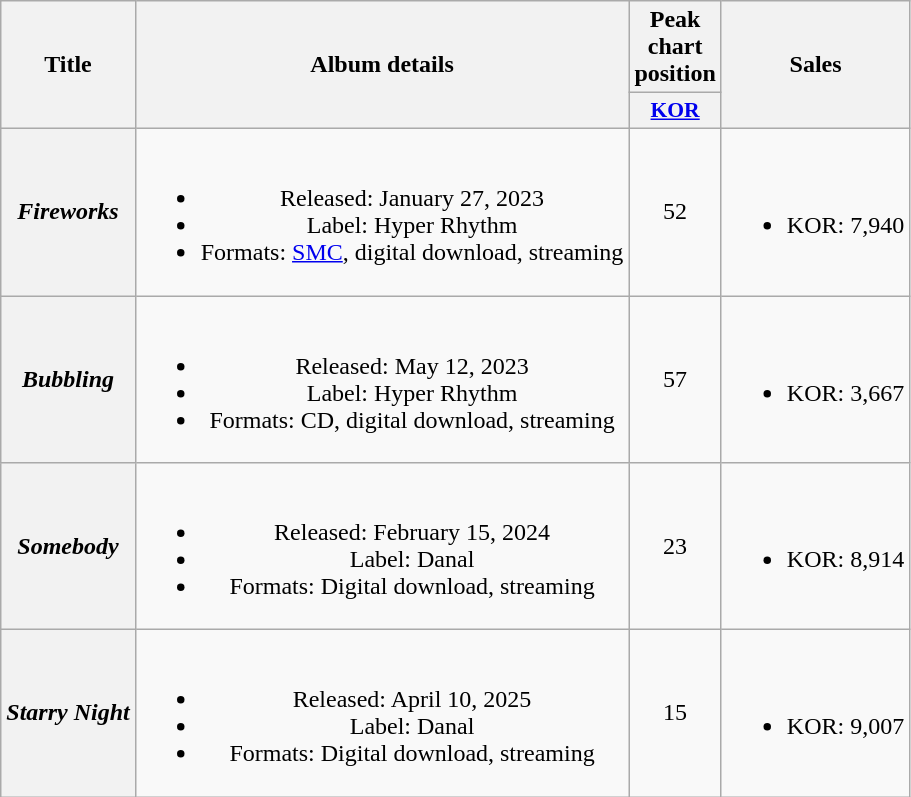<table class="wikitable plainrowheaders" style="text-align:center;">
<tr>
<th scope="col" rowspan="2">Title</th>
<th scope="col" rowspan="2">Album details</th>
<th scope="col">Peak chart position</th>
<th scope="col" rowspan="2">Sales</th>
</tr>
<tr>
<th scope="col" style="width:2.5em;font-size:90%;"><a href='#'>KOR</a><br></th>
</tr>
<tr>
<th scope="row"><em>Fireworks</em></th>
<td><br><ul><li>Released: January 27, 2023</li><li>Label: Hyper Rhythm</li><li>Formats: <a href='#'>SMC</a>, digital download, streaming</li></ul></td>
<td>52</td>
<td><br><ul><li>KOR: 7,940</li></ul></td>
</tr>
<tr>
<th scope="row"><em>Bubbling</em></th>
<td><br><ul><li>Released: May 12, 2023</li><li>Label: Hyper Rhythm</li><li>Formats: CD, digital download, streaming</li></ul></td>
<td>57</td>
<td><br><ul><li>KOR: 3,667</li></ul></td>
</tr>
<tr>
<th scope="row"><em>Somebody</em></th>
<td><br><ul><li>Released: February 15, 2024</li><li>Label: Danal</li><li>Formats: Digital download, streaming</li></ul></td>
<td>23</td>
<td><br><ul><li>KOR: 8,914</li></ul></td>
</tr>
<tr>
<th scope="row"><em>Starry Night</em></th>
<td><br><ul><li>Released: April 10, 2025</li><li>Label: Danal</li><li>Formats: Digital download, streaming</li></ul></td>
<td>15</td>
<td><br><ul><li>KOR: 9,007</li></ul></td>
</tr>
</table>
